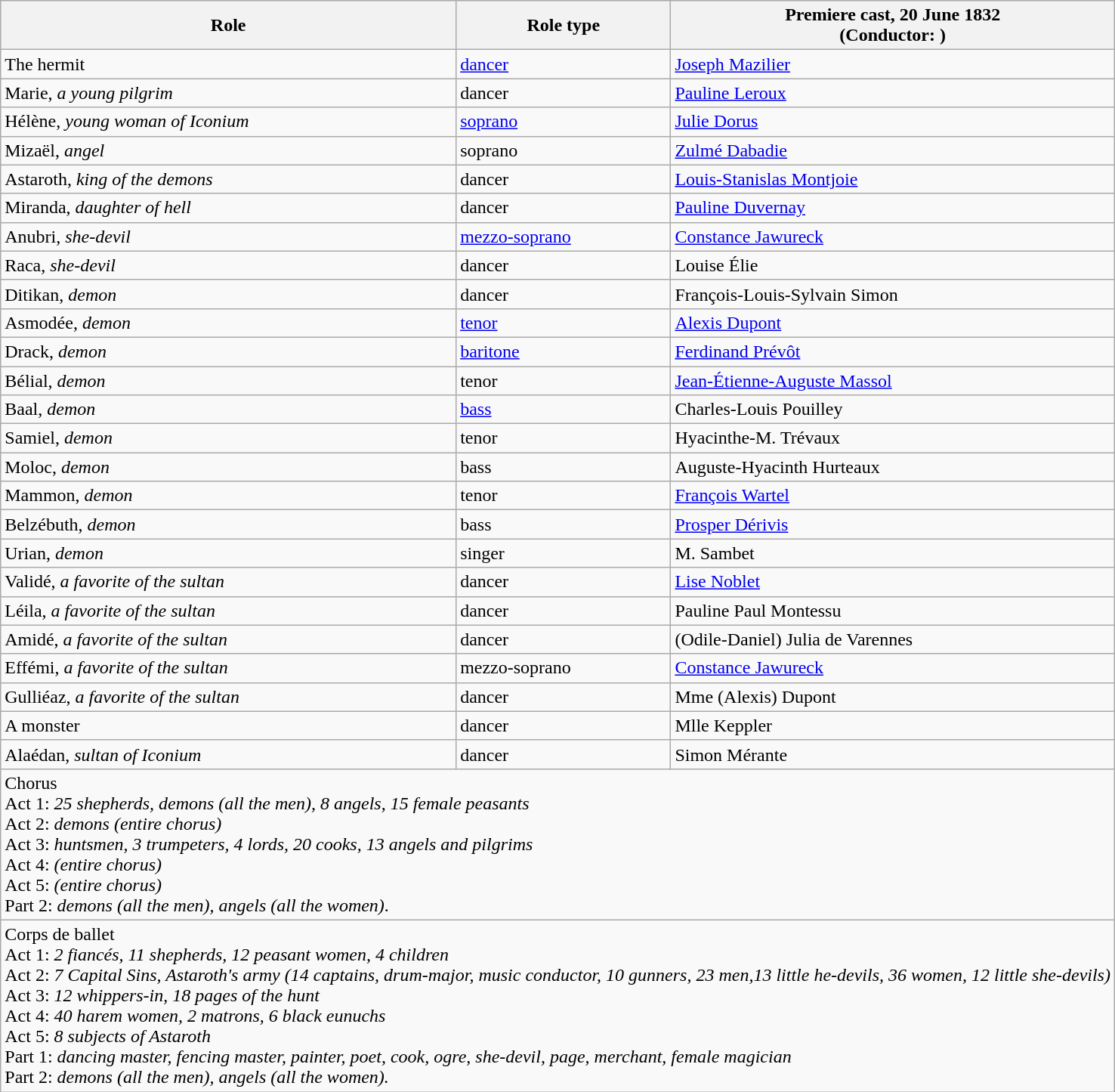<table class="wikitable">
<tr>
<th>Role</th>
<th>Role type</th>
<th>Premiere cast, 20 June 1832<br>(Conductor: )</th>
</tr>
<tr>
<td>The hermit</td>
<td><a href='#'>dancer</a></td>
<td><a href='#'>Joseph Mazilier</a></td>
</tr>
<tr>
<td>Marie, <em>a young pilgrim</em></td>
<td>dancer</td>
<td><a href='#'>Pauline Leroux</a></td>
</tr>
<tr>
<td>Hélène, <em>young woman of Iconium</em></td>
<td><a href='#'>soprano</a></td>
<td><a href='#'>Julie Dorus</a></td>
</tr>
<tr>
<td>Mizaël, <em>angel</em></td>
<td>soprano</td>
<td><a href='#'>Zulmé Dabadie</a></td>
</tr>
<tr>
<td>Astaroth, <em>king of the demons</em></td>
<td>dancer</td>
<td><a href='#'>Louis-Stanislas Montjoie</a></td>
</tr>
<tr>
<td>Miranda, <em>daughter of hell</em></td>
<td>dancer</td>
<td><a href='#'>Pauline Duvernay</a></td>
</tr>
<tr>
<td>Anubri, <em>she-devil</em></td>
<td><a href='#'>mezzo-soprano</a></td>
<td><a href='#'>Constance Jawureck</a></td>
</tr>
<tr>
<td>Raca, <em>she-devil</em></td>
<td>dancer</td>
<td>Louise Élie</td>
</tr>
<tr>
<td>Ditikan, <em>demon</em></td>
<td>dancer</td>
<td>François-Louis-Sylvain Simon</td>
</tr>
<tr>
<td>Asmodée, <em>demon</em></td>
<td><a href='#'>tenor</a></td>
<td><a href='#'>Alexis Dupont</a></td>
</tr>
<tr>
<td>Drack, <em>demon</em></td>
<td><a href='#'>baritone</a></td>
<td><a href='#'>Ferdinand Prévôt</a></td>
</tr>
<tr>
<td>Bélial, <em>demon</em></td>
<td>tenor</td>
<td><a href='#'>Jean-Étienne-Auguste Massol</a></td>
</tr>
<tr>
<td>Baal, <em>demon</em></td>
<td><a href='#'>bass</a></td>
<td>Charles-Louis Pouilley</td>
</tr>
<tr>
<td>Samiel, <em>demon</em></td>
<td>tenor</td>
<td>Hyacinthe-M. Trévaux</td>
</tr>
<tr>
<td>Moloc, <em>demon</em></td>
<td>bass</td>
<td>Auguste-Hyacinth Hurteaux</td>
</tr>
<tr>
<td>Mammon, <em>demon</em></td>
<td>tenor</td>
<td><a href='#'>François Wartel</a></td>
</tr>
<tr>
<td>Belzébuth, <em>demon</em></td>
<td>bass</td>
<td><a href='#'>Prosper Dérivis</a></td>
</tr>
<tr>
<td>Urian, <em>demon</em></td>
<td>singer</td>
<td>M. Sambet</td>
</tr>
<tr>
<td>Validé, <em>a favorite of the sultan</em></td>
<td>dancer</td>
<td><a href='#'>Lise Noblet</a></td>
</tr>
<tr>
<td>Léila, <em>a favorite of the sultan</em></td>
<td>dancer</td>
<td>Pauline Paul Montessu</td>
</tr>
<tr>
<td>Amidé, <em>a favorite of the sultan</em></td>
<td>dancer</td>
<td>(Odile-Daniel) Julia de Varennes</td>
</tr>
<tr>
<td>Effémi, <em>a favorite of the sultan</em></td>
<td>mezzo-soprano</td>
<td><a href='#'>Constance Jawureck</a></td>
</tr>
<tr>
<td>Gulliéaz, <em>a favorite of the sultan</em></td>
<td>dancer</td>
<td>Mme (Alexis) Dupont</td>
</tr>
<tr>
<td>A monster</td>
<td>dancer</td>
<td>Mlle Keppler</td>
</tr>
<tr>
<td>Alaédan, <em>sultan of Iconium</em></td>
<td>dancer</td>
<td>Simon Mérante</td>
</tr>
<tr>
<td colspan="3">Chorus<br>Act 1: <em>25 shepherds, demons (all the men), 8 angels, 15 female peasants</em><br>Act 2: <em>demons (entire chorus)</em><br>Act 3: <em>huntsmen, 3 trumpeters, 4 lords, 20 cooks, 13 angels and pilgrims</em><br>Act 4: <em>(entire chorus)</em><br>Act 5: <em>(entire chorus)</em><br>Part 2: <em>demons (all the men), angels (all the women)</em>.</td>
</tr>
<tr>
<td colspan="3">Corps de ballet<br>Act 1: <em>2 fiancés, 11 shepherds, 12 peasant women, 4 children</em><br>Act 2: <em>7 Capital Sins, Astaroth's army (14 captains, drum-major, music conductor, 10 gunners, 23 men,13 little he-devils, 36 women, 12 little she-devils)</em><br>Act 3: <em>12 whippers-in, 18 pages of the hunt</em><br>Act 4: <em>40 harem women, 2 matrons, 6 black eunuchs</em><br>Act 5: <em>8 subjects of Astaroth</em><br>Part 1: <em>dancing master, fencing master, painter, poet, cook, ogre, she-devil, page, merchant, female magician</em><br>Part 2: <em>demons (all the men), angels (all the women).</td>
</tr>
</table>
